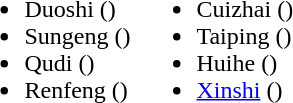<table>
<tr>
<td valign="top"><br><ul><li>Duoshi ()</li><li>Sungeng ()</li><li>Qudi ()</li><li>Renfeng ()</li></ul></td>
<td valign="top"><br><ul><li>Cuizhai ()</li><li>Taiping ()</li><li>Huihe ()</li><li><a href='#'>Xinshi</a> ()</li></ul></td>
</tr>
</table>
